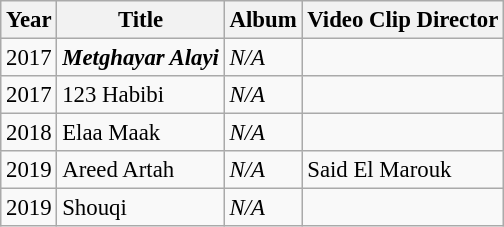<table class="wikitable" style="font-size: 95%;">
<tr>
<th>Year</th>
<th>Title</th>
<th>Album</th>
<th>Video Clip Director</th>
</tr>
<tr>
<td>2017</td>
<td><strong><em>Metghayar Alayi<strong></td>
<td><em>N/A</em></td>
<td Said El Marouk></td>
</tr>
<tr>
<td>2017</td>
<td></em></strong>123 Habibi<strong><em></td>
<td><em>N/A</em></td>
<td Fabien Dufil></td>
</tr>
<tr>
<td>2018</td>
<td></em></strong>Elaa Maak<strong><em></td>
<td><em>N/A</em></td>
<td N/A></td>
</tr>
<tr>
<td>2019</td>
<td></em></strong>Areed Artah<strong><em></td>
<td><em>N/A</em></td>
<td>Said El Marouk</td>
</tr>
<tr>
<td>2019</td>
<td></em></strong>Shouqi<strong><em></td>
<td><em>N/A</em></td>
<td N/A></td>
</tr>
</table>
